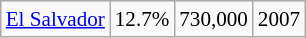<table class="wikitable floatright" style="font-size:88%;">
<tr>
<td><a href='#'>El Salvador</a></td>
<td>12.7%</td>
<td>730,000</td>
<td>2007</td>
</tr>
</table>
